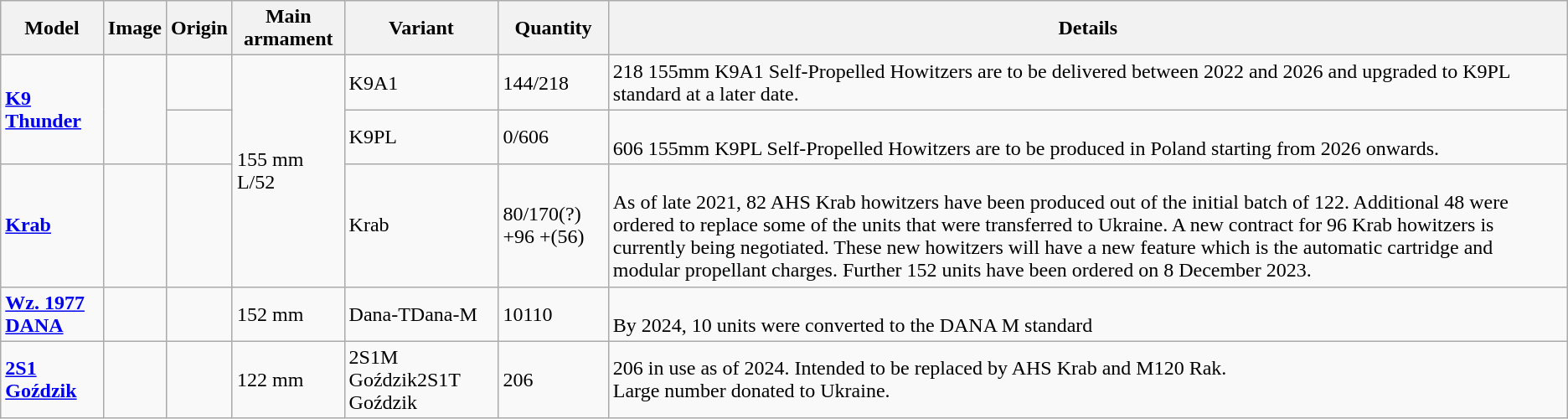<table class="wikitable">
<tr>
<th>Model</th>
<th>Image</th>
<th>Origin</th>
<th>Main armament</th>
<th>Variant</th>
<th>Quantity</th>
<th>Details</th>
</tr>
<tr>
<td rowspan="2"><strong><a href='#'>K9 Thunder</a></strong></td>
<td rowspan="2"></td>
<td><small></small></td>
<td rowspan="3">155 mm  L/52</td>
<td>K9A1</td>
<td>144/218</td>
<td>218 155mm K9A1 Self-Propelled Howitzers are to be delivered between 2022 and 2026 and upgraded to K9PL standard at a later date.<br></td>
</tr>
<tr>
<td><small></small><br><small></small></td>
<td>K9PL</td>
<td>0/606</td>
<td><br>606 155mm K9PL Self-Propelled Howitzers are to be produced in Poland starting from 2026 onwards.</td>
</tr>
<tr>
<td><a href='#'><strong>Krab</strong></a></td>
<td><br><br></td>
<td><small></small></td>
<td>Krab</td>
<td>80/170(?) +96    +(56)</td>
<td><br>As of late 2021, 82 AHS Krab howitzers have been produced out of the initial batch of 122. Additional 48 were ordered to replace some of the units that were transferred to Ukraine. 
A new contract for 96 Krab howitzers is currently being negotiated. These new howitzers will have a new feature which is the automatic cartridge and modular propellant charges.
Further 152 units have been ordered on 8 December 2023.</td>
</tr>
<tr>
<td><a href='#'><strong>Wz. 1977 DANA</strong></a></td>
<td></td>
<td><small></small><br><small></small><br><small></small></td>
<td>152 mm</td>
<td>Dana-TDana-M</td>
<td>10110</td>
<td><br>By 2024, 10 units were converted to the DANA M standard</td>
</tr>
<tr>
<td><a href='#'><strong>2S1 Goździk</strong></a></td>
<td></td>
<td><small></small><br><small></small><br><small></small></td>
<td>122 mm</td>
<td>2S1M Goździk2S1T Goździk</td>
<td>206</td>
<td>206 in use as of 2024. Intended to be replaced by AHS Krab and M120 Rak.<br>Large number donated to Ukraine.</td>
</tr>
</table>
